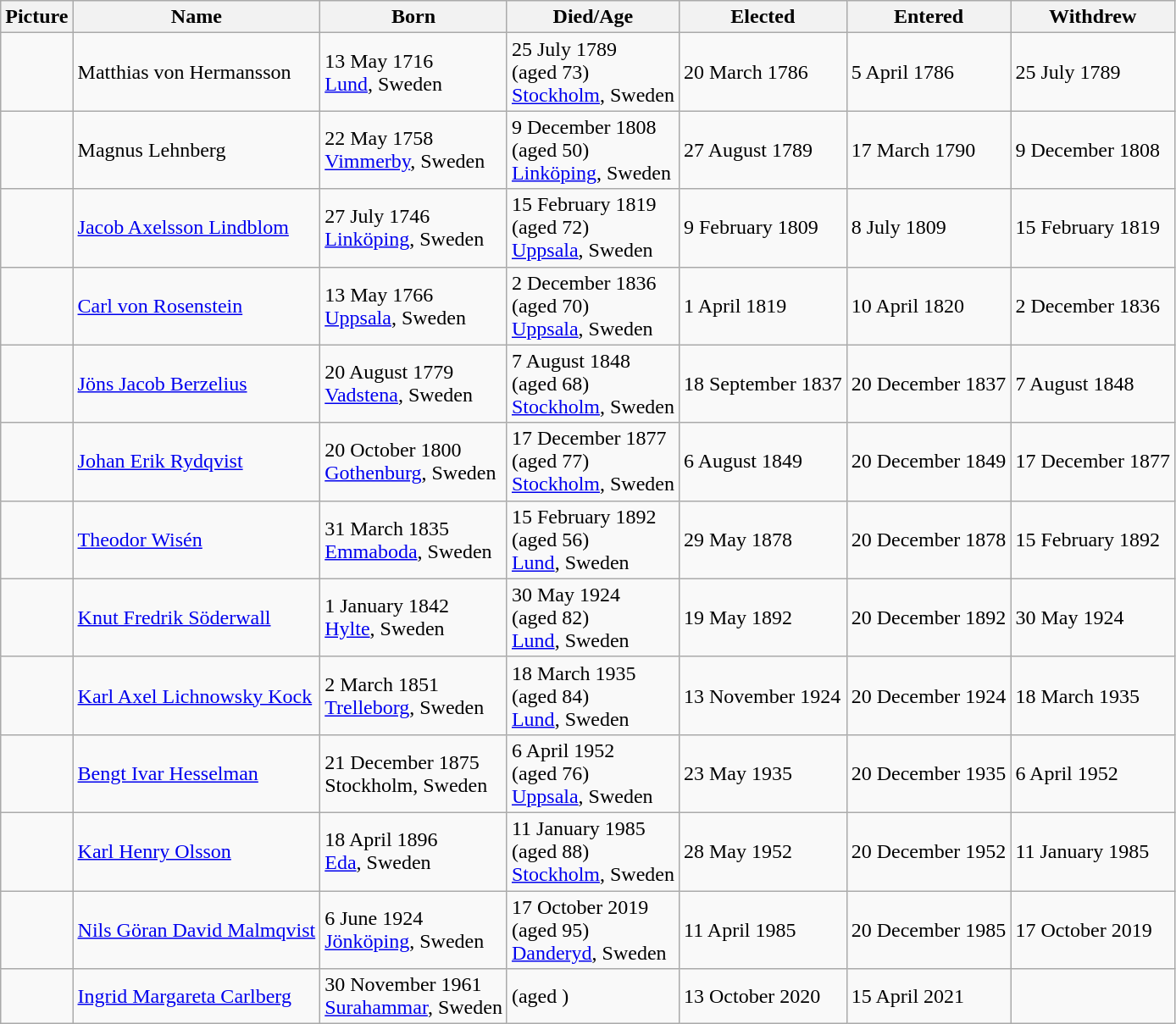<table class="wikitable sortable">
<tr>
<th>Picture</th>
<th>Name</th>
<th>Born</th>
<th>Died/Age</th>
<th>Elected</th>
<th>Entered</th>
<th>Withdrew</th>
</tr>
<tr>
<td></td>
<td>Matthias von Hermansson</td>
<td>13 May 1716 <br> <a href='#'>Lund</a>, Sweden</td>
<td>25 July 1789 <br> (aged 73) <br> <a href='#'>Stockholm</a>, Sweden</td>
<td>20 March 1786</td>
<td>5 April 1786</td>
<td>25 July 1789</td>
</tr>
<tr>
<td></td>
<td>Magnus Lehnberg</td>
<td>22 May 1758 <br> <a href='#'>Vimmerby</a>, Sweden</td>
<td>9 December 1808 <br> (aged 50) <br> <a href='#'>Linköping</a>, Sweden</td>
<td>27 August 1789</td>
<td>17 March 1790</td>
<td>9 December 1808</td>
</tr>
<tr>
<td></td>
<td><a href='#'>Jacob Axelsson Lindblom</a></td>
<td>27 July 1746 <br> <a href='#'>Linköping</a>, Sweden</td>
<td>15 February 1819 <br> (aged 72) <br> <a href='#'>Uppsala</a>, Sweden</td>
<td>9 February 1809</td>
<td>8 July 1809</td>
<td>15 February 1819</td>
</tr>
<tr>
<td></td>
<td><a href='#'>Carl von Rosenstein</a></td>
<td>13 May 1766 <br> <a href='#'>Uppsala</a>, Sweden</td>
<td>2 December 1836 <br> (aged 70) <br> <a href='#'>Uppsala</a>, Sweden</td>
<td>1 April 1819</td>
<td>10 April 1820</td>
<td>2 December 1836</td>
</tr>
<tr>
<td></td>
<td><a href='#'>Jöns Jacob Berzelius</a></td>
<td>20 August 1779 <br> <a href='#'>Vadstena</a>, Sweden</td>
<td>7 August 1848 <br> (aged 68) <br> <a href='#'>Stockholm</a>, Sweden</td>
<td>18 September 1837</td>
<td>20 December 1837</td>
<td>7 August 1848</td>
</tr>
<tr>
<td></td>
<td><a href='#'>Johan Erik Rydqvist</a></td>
<td>20 October 1800 <br> <a href='#'>Gothenburg</a>, Sweden</td>
<td>17 December 1877 <br> (aged 77) <br> <a href='#'>Stockholm</a>, Sweden</td>
<td>6 August 1849</td>
<td>20 December 1849</td>
<td>17 December 1877</td>
</tr>
<tr>
<td></td>
<td><a href='#'>Theodor Wisén</a></td>
<td>31 March 1835 <br> <a href='#'>Emmaboda</a>, Sweden</td>
<td>15 February 1892 <br> (aged 56) <br> <a href='#'>Lund</a>, Sweden</td>
<td>29 May 1878</td>
<td>20 December 1878</td>
<td>15 February 1892</td>
</tr>
<tr>
<td></td>
<td><a href='#'>Knut Fredrik Söderwall</a></td>
<td>1 January 1842 <br> <a href='#'>Hylte</a>, Sweden</td>
<td>30 May 1924 <br> (aged 82) <br> <a href='#'>Lund</a>, Sweden</td>
<td>19 May 1892</td>
<td>20 December 1892</td>
<td>30 May 1924</td>
</tr>
<tr>
<td></td>
<td><a href='#'>Karl Axel Lichnowsky Kock</a></td>
<td>2 March 1851 <br> <a href='#'>Trelleborg</a>, Sweden</td>
<td>18 March 1935 <br> (aged 84) <br> <a href='#'>Lund</a>, Sweden</td>
<td>13 November 1924</td>
<td>20 December 1924</td>
<td>18 March 1935</td>
</tr>
<tr>
<td></td>
<td><a href='#'>Bengt Ivar Hesselman</a></td>
<td>21 December 1875 <br> Stockholm, Sweden</td>
<td>6 April 1952 <br> (aged 76) <br> <a href='#'>Uppsala</a>, Sweden</td>
<td>23 May 1935</td>
<td>20 December 1935</td>
<td>6 April 1952</td>
</tr>
<tr>
<td></td>
<td><a href='#'>Karl Henry Olsson</a></td>
<td>18 April 1896 <br> <a href='#'>Eda</a>, Sweden</td>
<td>11 January 1985 <br> (aged 88) <br> <a href='#'>Stockholm</a>, Sweden</td>
<td>28 May 1952</td>
<td>20 December 1952</td>
<td>11 January 1985</td>
</tr>
<tr>
<td></td>
<td><a href='#'>Nils Göran David Malmqvist</a></td>
<td>6 June 1924 <br> <a href='#'>Jönköping</a>, Sweden</td>
<td>17 October 2019 <br> (aged 95) <br> <a href='#'>Danderyd</a>, Sweden</td>
<td>11 April 1985</td>
<td>20 December 1985</td>
<td>17 October 2019</td>
</tr>
<tr>
<td></td>
<td><a href='#'>Ingrid Margareta Carlberg</a></td>
<td>30 November 1961 <br> <a href='#'>Surahammar</a>, Sweden</td>
<td>(aged )</td>
<td>13 October 2020</td>
<td>15 April 2021</td>
<td></td>
</tr>
</table>
